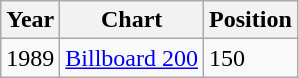<table class="wikitable">
<tr>
<th>Year</th>
<th>Chart</th>
<th>Position</th>
</tr>
<tr>
<td>1989</td>
<td><a href='#'>Billboard 200</a></td>
<td>150</td>
</tr>
</table>
